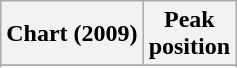<table class="wikitable sortable plainrowheaders" style="text-align:center;">
<tr>
<th>Chart (2009)</th>
<th>Peak<br>position</th>
</tr>
<tr>
</tr>
<tr>
</tr>
</table>
